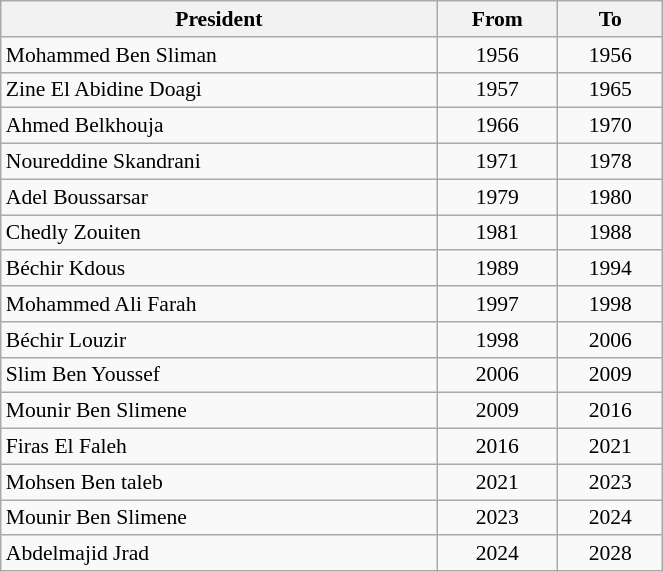<table class="wikitable" width=35% style="font-size:90%; text-align:center;">
<tr>
<th>President</th>
<th>From</th>
<th>To</th>
</tr>
<tr>
<td align=left> Mohammed Ben Sliman</td>
<td>1956</td>
<td>1956</td>
</tr>
<tr>
<td align=left> Zine El Abidine Doagi</td>
<td>1957</td>
<td>1965</td>
</tr>
<tr>
<td align=left> Ahmed Belkhouja</td>
<td>1966</td>
<td>1970</td>
</tr>
<tr>
<td align=left> Noureddine Skandrani</td>
<td>1971</td>
<td>1978</td>
</tr>
<tr>
<td align=left> Adel Boussarsar</td>
<td>1979</td>
<td>1980</td>
</tr>
<tr>
<td align=left> Chedly Zouiten</td>
<td>1981</td>
<td>1988</td>
</tr>
<tr>
<td align=left> Béchir Kdous</td>
<td>1989</td>
<td>1994</td>
</tr>
<tr>
<td align=left> Mohammed Ali Farah</td>
<td>1997</td>
<td>1998</td>
</tr>
<tr>
<td align=left> Béchir Louzir</td>
<td>1998</td>
<td>2006</td>
</tr>
<tr>
<td align=left> Slim Ben Youssef</td>
<td>2006</td>
<td>2009</td>
</tr>
<tr>
<td align=left> Mounir Ben Slimene</td>
<td>2009</td>
<td>2016</td>
</tr>
<tr>
<td align=left> Firas El Faleh</td>
<td>2016</td>
<td>2021</td>
</tr>
<tr>
<td align=left> Mohsen Ben taleb</td>
<td>2021</td>
<td>2023</td>
</tr>
<tr>
<td align=left> Mounir Ben Slimene</td>
<td>2023</td>
<td>2024</td>
</tr>
<tr>
<td align=left> Abdelmajid Jrad</td>
<td>2024</td>
<td>2028</td>
</tr>
</table>
